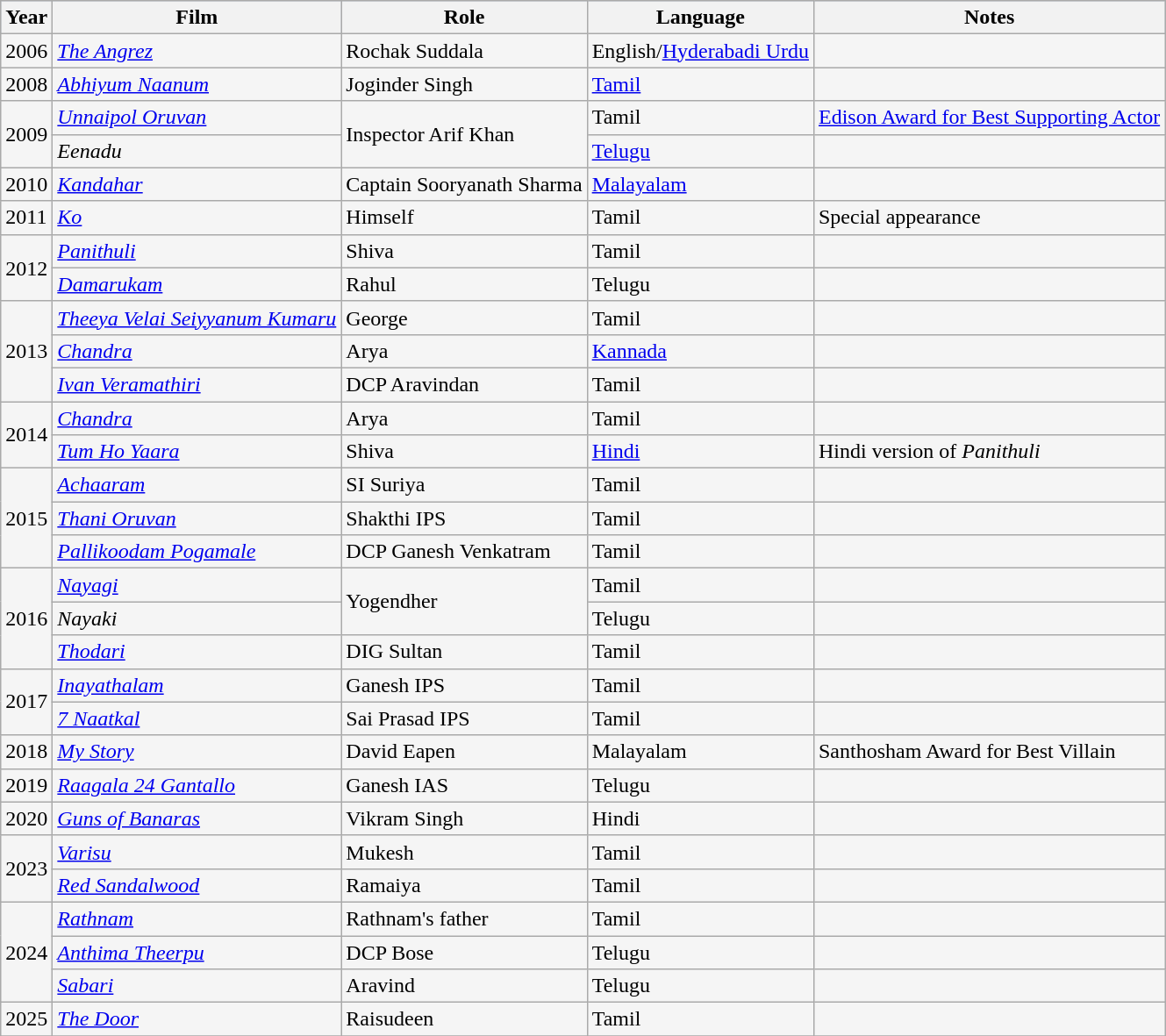<table class="wikitable sortable" style="background:#f5f5f5;">
<tr style="background:#B0C4DE;">
<th>Year</th>
<th>Film</th>
<th>Role</th>
<th>Language</th>
<th class=unsortable>Notes</th>
</tr>
<tr>
<td>2006</td>
<td><em><a href='#'>The Angrez</a></em></td>
<td>Rochak Suddala</td>
<td>English/<a href='#'>Hyderabadi Urdu</a></td>
<td></td>
</tr>
<tr>
<td>2008</td>
<td><em><a href='#'>Abhiyum Naanum</a></em></td>
<td>Joginder Singh</td>
<td><a href='#'>Tamil</a></td>
<td></td>
</tr>
<tr>
<td rowspan="2">2009</td>
<td><em><a href='#'>Unnaipol Oruvan</a></em></td>
<td rowspan="2">Inspector Arif Khan</td>
<td>Tamil</td>
<td><a href='#'>Edison Award for Best Supporting Actor</a></td>
</tr>
<tr>
<td><em>Eenadu</em></td>
<td><a href='#'>Telugu</a></td>
<td></td>
</tr>
<tr>
<td>2010</td>
<td><em><a href='#'>Kandahar</a></em></td>
<td>Captain Sooryanath Sharma</td>
<td><a href='#'>Malayalam</a></td>
<td></td>
</tr>
<tr>
<td>2011</td>
<td><em><a href='#'>Ko</a></em></td>
<td>Himself</td>
<td>Tamil</td>
<td>Special appearance</td>
</tr>
<tr>
<td rowspan="2">2012</td>
<td><em><a href='#'>Panithuli</a></em></td>
<td>Shiva</td>
<td>Tamil</td>
<td></td>
</tr>
<tr>
<td><em><a href='#'>Damarukam</a></em></td>
<td>Rahul</td>
<td>Telugu</td>
<td></td>
</tr>
<tr>
<td rowspan="3">2013</td>
<td><em><a href='#'>Theeya Velai Seiyyanum Kumaru</a></em></td>
<td>George</td>
<td>Tamil</td>
<td></td>
</tr>
<tr>
<td><em><a href='#'>Chandra</a></em></td>
<td>Arya</td>
<td><a href='#'>Kannada</a></td>
<td></td>
</tr>
<tr>
<td><em><a href='#'>Ivan Veramathiri</a></em></td>
<td>DCP Aravindan</td>
<td>Tamil</td>
<td></td>
</tr>
<tr>
<td rowspan="2">2014</td>
<td><em><a href='#'>Chandra</a></em></td>
<td>Arya</td>
<td>Tamil</td>
<td></td>
</tr>
<tr>
<td><em><a href='#'>Tum Ho Yaara</a></em></td>
<td>Shiva</td>
<td><a href='#'>Hindi</a></td>
<td>Hindi version of <em>Panithuli</em></td>
</tr>
<tr>
<td rowspan="3">2015</td>
<td><em><a href='#'>Achaaram</a></em></td>
<td>SI Suriya</td>
<td>Tamil</td>
<td></td>
</tr>
<tr>
<td><em><a href='#'>Thani Oruvan</a></em></td>
<td>Shakthi IPS</td>
<td>Tamil</td>
<td></td>
</tr>
<tr>
<td><em><a href='#'>Pallikoodam Pogamale</a></em></td>
<td>DCP Ganesh Venkatram</td>
<td>Tamil</td>
<td></td>
</tr>
<tr>
<td rowspan="3">2016</td>
<td><em><a href='#'>Nayagi</a></em></td>
<td rowspan="2">Yogendher</td>
<td>Tamil</td>
<td></td>
</tr>
<tr>
<td><em>Nayaki</em></td>
<td>Telugu</td>
<td></td>
</tr>
<tr>
<td><em><a href='#'>Thodari</a></em></td>
<td>DIG Sultan</td>
<td>Tamil</td>
<td></td>
</tr>
<tr>
<td rowspan="2">2017</td>
<td><em><a href='#'>Inayathalam</a></em></td>
<td>Ganesh IPS</td>
<td>Tamil</td>
<td></td>
</tr>
<tr>
<td><em><a href='#'>7 Naatkal</a></em></td>
<td>Sai Prasad IPS</td>
<td>Tamil</td>
<td></td>
</tr>
<tr>
<td>2018</td>
<td><em><a href='#'>My Story</a> </em></td>
<td>David Eapen</td>
<td>Malayalam</td>
<td>Santhosham Award for Best Villain</td>
</tr>
<tr>
<td>2019</td>
<td><em><a href='#'>Raagala 24 Gantallo</a></em></td>
<td>Ganesh IAS</td>
<td>Telugu</td>
<td></td>
</tr>
<tr>
<td>2020</td>
<td><em><a href='#'>Guns of Banaras</a></em></td>
<td>Vikram Singh</td>
<td>Hindi</td>
<td></td>
</tr>
<tr>
<td rowspan="2">2023</td>
<td><em><a href='#'>Varisu</a></em></td>
<td>Mukesh</td>
<td>Tamil</td>
<td></td>
</tr>
<tr>
<td><em><a href='#'>Red Sandalwood</a></em></td>
<td>Ramaiya</td>
<td>Tamil</td>
<td></td>
</tr>
<tr>
<td rowspan="3">2024</td>
<td><em><a href='#'>Rathnam</a></em></td>
<td>Rathnam's father</td>
<td>Tamil</td>
<td></td>
</tr>
<tr>
<td><em><a href='#'>Anthima Theerpu</a></em></td>
<td>DCP Bose</td>
<td>Telugu</td>
<td></td>
</tr>
<tr>
<td><em><a href='#'>Sabari</a></em></td>
<td>Aravind</td>
<td>Telugu</td>
<td></td>
</tr>
<tr>
<td>2025</td>
<td><em><a href='#'>The Door</a></em></td>
<td>Raisudeen</td>
<td>Tamil</td>
<td></td>
</tr>
<tr>
</tr>
</table>
